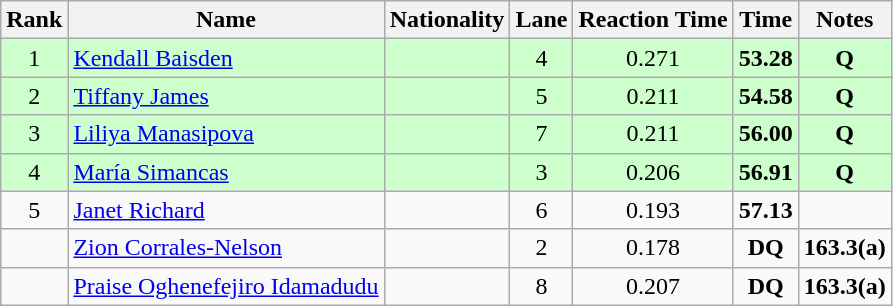<table class="wikitable sortable" style="text-align:center">
<tr>
<th>Rank</th>
<th>Name</th>
<th>Nationality</th>
<th>Lane</th>
<th>Reaction Time</th>
<th>Time</th>
<th>Notes</th>
</tr>
<tr bgcolor=ccffcc>
<td>1</td>
<td align=left><a href='#'>Kendall Baisden</a></td>
<td align=left></td>
<td>4</td>
<td>0.271</td>
<td><strong>53.28</strong></td>
<td><strong>Q</strong></td>
</tr>
<tr bgcolor=ccffcc>
<td>2</td>
<td align=left><a href='#'>Tiffany James</a></td>
<td align=left></td>
<td>5</td>
<td>0.211</td>
<td><strong>54.58</strong></td>
<td><strong>Q</strong></td>
</tr>
<tr bgcolor=ccffcc>
<td>3</td>
<td align=left><a href='#'>Liliya Manasipova</a></td>
<td align=left></td>
<td>7</td>
<td>0.211</td>
<td><strong>56.00</strong></td>
<td><strong>Q</strong></td>
</tr>
<tr bgcolor=ccffcc>
<td>4</td>
<td align=left><a href='#'>María Simancas</a></td>
<td align=left></td>
<td>3</td>
<td>0.206</td>
<td><strong>56.91</strong></td>
<td><strong>Q</strong></td>
</tr>
<tr>
<td>5</td>
<td align=left><a href='#'>Janet Richard</a></td>
<td align=left></td>
<td>6</td>
<td>0.193</td>
<td><strong>57.13</strong></td>
<td></td>
</tr>
<tr>
<td></td>
<td align=left><a href='#'>Zion Corrales-Nelson</a></td>
<td align=left></td>
<td>2</td>
<td>0.178</td>
<td><strong>DQ</strong></td>
<td><strong>163.3(a)</strong></td>
</tr>
<tr>
<td></td>
<td align=left><a href='#'>Praise Oghenefejiro Idamadudu</a></td>
<td align=left></td>
<td>8</td>
<td>0.207</td>
<td><strong>DQ</strong></td>
<td><strong>163.3(a)</strong></td>
</tr>
</table>
